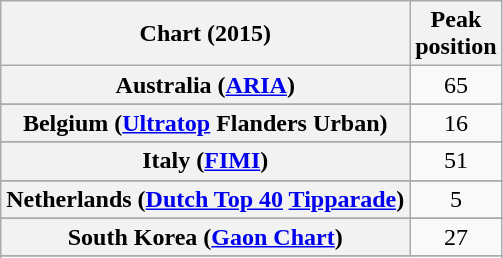<table class="wikitable sortable plainrowheaders" style="text-align:center">
<tr>
<th scope="col">Chart (2015)</th>
<th scope="col">Peak<br>position</th>
</tr>
<tr>
<th scope="row">Australia (<a href='#'>ARIA</a>)</th>
<td>65</td>
</tr>
<tr>
</tr>
<tr>
</tr>
<tr>
<th scope="row">Belgium (<a href='#'>Ultratop</a> Flanders Urban)</th>
<td>16</td>
</tr>
<tr>
</tr>
<tr>
</tr>
<tr>
</tr>
<tr>
</tr>
<tr>
</tr>
<tr>
</tr>
<tr>
</tr>
<tr>
</tr>
<tr>
</tr>
<tr>
<th scope="row">Italy (<a href='#'>FIMI</a>)</th>
<td align="center">51</td>
</tr>
<tr>
</tr>
<tr>
<th scope="row">Netherlands (<a href='#'>Dutch Top 40</a> <a href='#'>Tipparade</a>)</th>
<td align="center">5</td>
</tr>
<tr>
</tr>
<tr>
</tr>
<tr>
</tr>
<tr>
<th scope="row">South Korea (<a href='#'>Gaon Chart</a>)</th>
<td align="center">27</td>
</tr>
<tr>
</tr>
<tr>
</tr>
<tr>
</tr>
<tr>
</tr>
<tr>
</tr>
<tr>
</tr>
<tr>
</tr>
</table>
